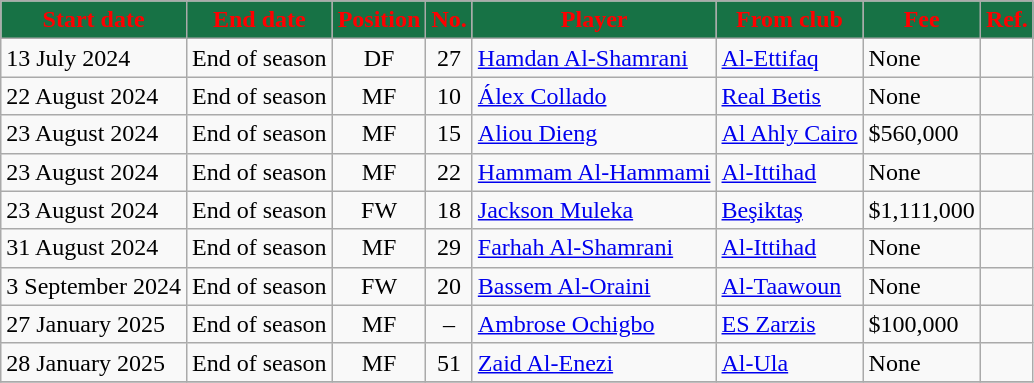<table class="wikitable sortable">
<tr>
<th style="background:#177245; color:red;"><strong>Start date</strong></th>
<th style="background:#177245; color:red;"><strong>End date</strong></th>
<th style="background:#177245; color:red;"><strong>Position</strong></th>
<th style="background:#177245; color:red;"><strong>No.</strong></th>
<th style="background:#177245; color:red;"><strong>Player</strong></th>
<th style="background:#177245; color:red;"><strong>From club</strong></th>
<th style="background:#177245; color:red;"><strong>Fee</strong></th>
<th style="background:#177245; color:red;"><strong>Ref.</strong></th>
</tr>
<tr>
<td>13 July 2024</td>
<td>End of season</td>
<td style="text-align:center;">DF</td>
<td style="text-align:center;">27</td>
<td style="text-align:left;"> <a href='#'>Hamdan Al-Shamrani</a></td>
<td style="text-align:left;"> <a href='#'>Al-Ettifaq</a></td>
<td>None</td>
<td></td>
</tr>
<tr>
<td>22 August 2024</td>
<td>End of season</td>
<td style="text-align:center;">MF</td>
<td style="text-align:center;">10</td>
<td style="text-align:left;"> <a href='#'>Álex Collado</a></td>
<td style="text-align:left;"> <a href='#'>Real Betis</a></td>
<td>None</td>
<td></td>
</tr>
<tr>
<td>23 August 2024</td>
<td>End of season</td>
<td style="text-align:center;">MF</td>
<td style="text-align:center;">15</td>
<td style="text-align:left;"> <a href='#'>Aliou Dieng</a></td>
<td style="text-align:left;"> <a href='#'>Al Ahly Cairo</a></td>
<td>$560,000</td>
<td></td>
</tr>
<tr>
<td>23 August 2024</td>
<td>End of season</td>
<td style="text-align:center;">MF</td>
<td style="text-align:center;">22</td>
<td style="text-align:left;"> <a href='#'>Hammam Al-Hammami</a></td>
<td style="text-align:left;"> <a href='#'>Al-Ittihad</a></td>
<td>None</td>
<td></td>
</tr>
<tr>
<td>23 August 2024</td>
<td>End of season</td>
<td style="text-align:center;">FW</td>
<td style="text-align:center;">18</td>
<td style="text-align:left;"> <a href='#'>Jackson Muleka</a></td>
<td style="text-align:left;"> <a href='#'>Beşiktaş</a></td>
<td>$1,111,000</td>
<td></td>
</tr>
<tr>
<td>31 August 2024</td>
<td>End of season</td>
<td style="text-align:center;">MF</td>
<td style="text-align:center;">29</td>
<td style="text-align:left;"> <a href='#'>Farhah Al-Shamrani</a></td>
<td style="text-align:left;"> <a href='#'>Al-Ittihad</a></td>
<td>None</td>
<td></td>
</tr>
<tr>
<td>3 September 2024</td>
<td>End of season</td>
<td style="text-align:center;">FW</td>
<td style="text-align:center;">20</td>
<td style="text-align:left;"> <a href='#'>Bassem Al-Oraini</a></td>
<td style="text-align:left;"> <a href='#'>Al-Taawoun</a></td>
<td>None</td>
<td></td>
</tr>
<tr>
<td>27 January 2025</td>
<td>End of season</td>
<td style="text-align:center;">MF</td>
<td style="text-align:center;">–</td>
<td style="text-align:left;"> <a href='#'>Ambrose Ochigbo</a></td>
<td style="text-align:left;"> <a href='#'>ES Zarzis</a></td>
<td>$100,000</td>
<td></td>
</tr>
<tr>
<td>28 January 2025</td>
<td>End of season</td>
<td style="text-align:center;">MF</td>
<td style="text-align:center;">51</td>
<td style="text-align:left;"> <a href='#'>Zaid Al-Enezi</a></td>
<td style="text-align:left;"> <a href='#'>Al-Ula</a></td>
<td>None</td>
<td></td>
</tr>
<tr>
</tr>
</table>
